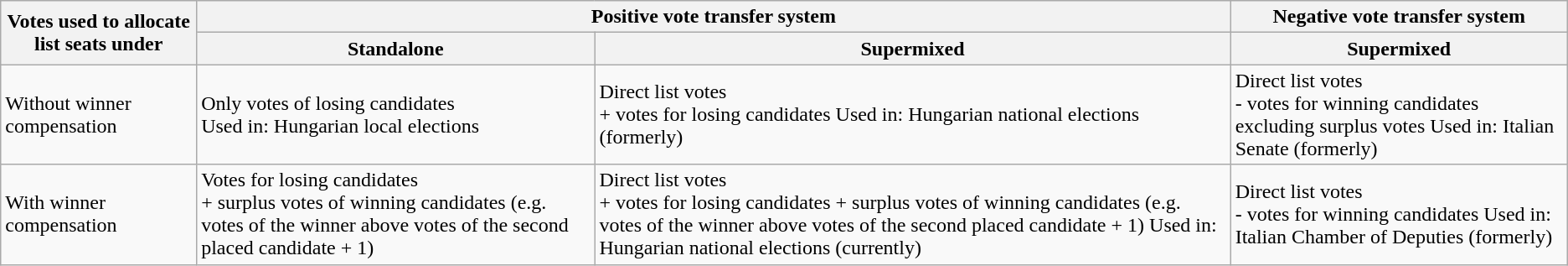<table class="wikitable">
<tr>
<th rowspan="2">Votes used to allocate list seats under</th>
<th colspan="2">Positive vote transfer system</th>
<th>Negative vote transfer system</th>
</tr>
<tr>
<th>Standalone</th>
<th>Supermixed</th>
<th>Supermixed</th>
</tr>
<tr>
<td>Without winner compensation</td>
<td>Only votes of losing candidates<br>Used in: Hungarian local elections</td>
<td>Direct list votes<br>+ votes for losing candidates
Used in: Hungarian national elections (formerly)</td>
<td>Direct list votes<br>- votes for winning candidates excluding surplus votes
Used in: Italian Senate (formerly)</td>
</tr>
<tr>
<td>With winner compensation</td>
<td>Votes for losing candidates<br>+ surplus votes of winning candidates
(e.g. votes of the winner above 
votes of the second placed candidate + 1)</td>
<td>Direct list votes<br>+ votes for losing candidates
+ surplus votes of winning candidates
(e.g. votes of the winner above 
votes of the second placed candidate + 1)
Used in: Hungarian national elections (currently)</td>
<td>Direct list votes<br>- votes for winning candidates
Used in: Italian Chamber of Deputies (formerly)</td>
</tr>
</table>
